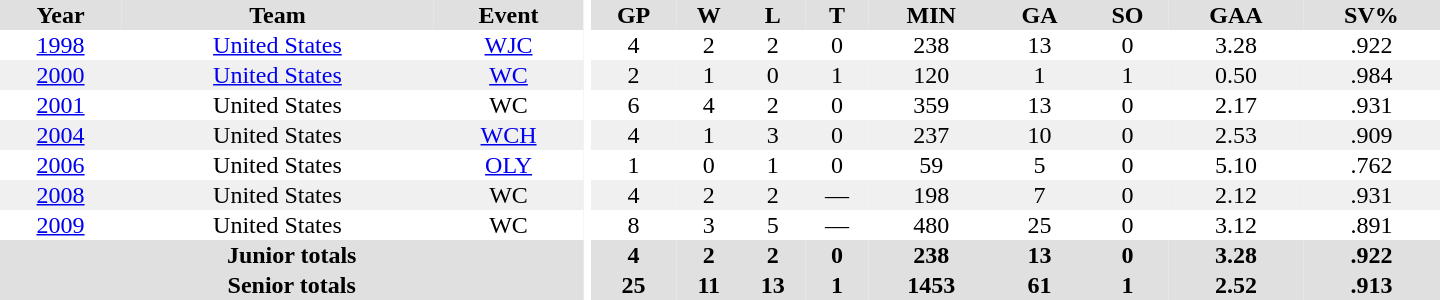<table border="0" cellpadding="1" cellspacing="0" ID="Table3" style="text-align:center; width:60em">
<tr ALIGN="center" bgcolor="#e0e0e0">
<th>Year</th>
<th>Team</th>
<th>Event</th>
<th rowspan="99" bgcolor="#ffffff"></th>
<th>GP</th>
<th>W</th>
<th>L</th>
<th>T</th>
<th>MIN</th>
<th>GA</th>
<th>SO</th>
<th>GAA</th>
<th>SV%</th>
</tr>
<tr>
<td><a href='#'>1998</a></td>
<td><a href='#'>United States</a></td>
<td><a href='#'>WJC</a></td>
<td>4</td>
<td>2</td>
<td>2</td>
<td>0</td>
<td>238</td>
<td>13</td>
<td>0</td>
<td>3.28</td>
<td>.922</td>
</tr>
<tr bgcolor="#f0f0f0">
<td><a href='#'>2000</a></td>
<td><a href='#'>United States</a></td>
<td><a href='#'>WC</a></td>
<td>2</td>
<td>1</td>
<td>0</td>
<td>1</td>
<td>120</td>
<td>1</td>
<td>1</td>
<td>0.50</td>
<td>.984</td>
</tr>
<tr>
<td><a href='#'>2001</a></td>
<td>United States</td>
<td>WC</td>
<td>6</td>
<td>4</td>
<td>2</td>
<td>0</td>
<td>359</td>
<td>13</td>
<td>0</td>
<td>2.17</td>
<td>.931</td>
</tr>
<tr bgcolor="#f0f0f0">
<td><a href='#'>2004</a></td>
<td>United States</td>
<td><a href='#'>WCH</a></td>
<td>4</td>
<td>1</td>
<td>3</td>
<td>0</td>
<td>237</td>
<td>10</td>
<td>0</td>
<td>2.53</td>
<td>.909</td>
</tr>
<tr>
<td><a href='#'>2006</a></td>
<td>United States</td>
<td><a href='#'>OLY</a></td>
<td>1</td>
<td>0</td>
<td>1</td>
<td>0</td>
<td>59</td>
<td>5</td>
<td>0</td>
<td>5.10</td>
<td>.762</td>
</tr>
<tr bgcolor="#f0f0f0">
<td><a href='#'>2008</a></td>
<td>United States</td>
<td>WC</td>
<td>4</td>
<td>2</td>
<td>2</td>
<td>—</td>
<td>198</td>
<td>7</td>
<td>0</td>
<td>2.12</td>
<td>.931</td>
</tr>
<tr>
<td><a href='#'>2009</a></td>
<td>United States</td>
<td>WC</td>
<td>8</td>
<td>3</td>
<td>5</td>
<td>—</td>
<td>480</td>
<td>25</td>
<td>0</td>
<td>3.12</td>
<td>.891</td>
</tr>
<tr bgcolor="#e0e0e0">
<th colspan="3">Junior totals</th>
<th>4</th>
<th>2</th>
<th>2</th>
<th>0</th>
<th>238</th>
<th>13</th>
<th>0</th>
<th>3.28</th>
<th>.922</th>
</tr>
<tr bgcolor="#e0e0e0">
<th colspan="3">Senior totals</th>
<th>25</th>
<th>11</th>
<th>13</th>
<th>1</th>
<th>1453</th>
<th>61</th>
<th>1</th>
<th>2.52</th>
<th>.913</th>
</tr>
</table>
